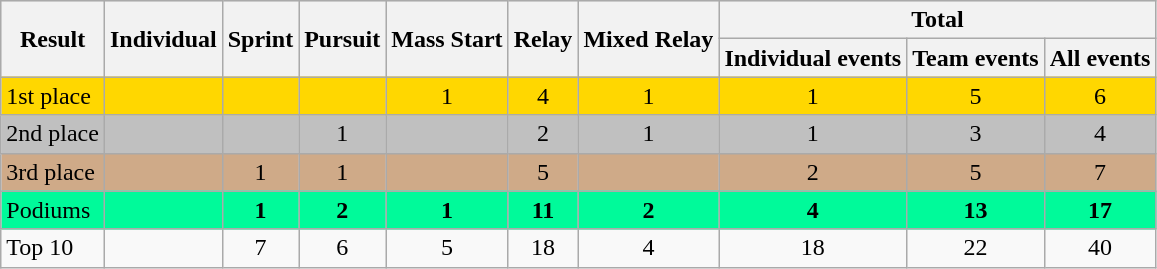<table class="wikitable" style="text-align: center;">
<tr align=left bgcolor=#DDDDDD>
<th rowspan="2">Result</th>
<th rowspan="2">Individual</th>
<th rowspan="2">Sprint</th>
<th rowspan="2">Pursuit</th>
<th rowspan="2">Mass Start</th>
<th rowspan="2">Relay</th>
<th rowspan="2">Mixed Relay</th>
<th colspan="3">Total</th>
</tr>
<tr>
<th>Individual events</th>
<th>Team events</th>
<th>All events</th>
</tr>
<tr bgcolor=gold>
<td align=left>1st place</td>
<td></td>
<td></td>
<td></td>
<td>1</td>
<td>4</td>
<td>1</td>
<td>1</td>
<td>5</td>
<td>6</td>
</tr>
<tr bgcolor=silver>
<td align=left>2nd place</td>
<td></td>
<td></td>
<td>1</td>
<td></td>
<td>2</td>
<td>1</td>
<td>1</td>
<td>3</td>
<td>4</td>
</tr>
<tr bgcolor="#CFAA88">
<td align=left>3rd place</td>
<td></td>
<td>1</td>
<td>1</td>
<td></td>
<td>5</td>
<td></td>
<td>2</td>
<td>5</td>
<td>7</td>
</tr>
<tr style="background:#00FA9A;">
<td align=left>Podiums</td>
<td></td>
<td><strong>1</strong></td>
<td><strong>2</strong></td>
<td><strong>1</strong></td>
<td><strong>11</strong></td>
<td><strong>2</strong></td>
<td><strong>4</strong></td>
<td><strong>13</strong></td>
<td><strong>17</strong></td>
</tr>
<tr>
<td align=left>Top 10</td>
<td></td>
<td>7</td>
<td>6</td>
<td>5</td>
<td>18</td>
<td>4</td>
<td>18</td>
<td>22</td>
<td>40</td>
</tr>
</table>
